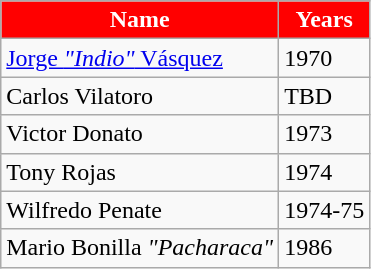<table class="wikitable">
<tr>
<th style="color:#FFFFFF; background:#FF0000;">Name</th>
<th style="color:#FFFFFF; background:#FF0000;">Years</th>
</tr>
<tr>
<td> <a href='#'>Jorge <em>"Indio"</em> Vásquez</a></td>
<td>1970</td>
</tr>
<tr>
<td> Carlos Vilatoro</td>
<td>TBD</td>
</tr>
<tr>
<td> Victor Donato</td>
<td>1973</td>
</tr>
<tr>
<td> Tony Rojas</td>
<td>1974</td>
</tr>
<tr>
<td> Wilfredo Penate</td>
<td>1974-75</td>
</tr>
<tr>
<td> Mario Bonilla <em>"Pacharaca"</em></td>
<td>1986</td>
</tr>
</table>
